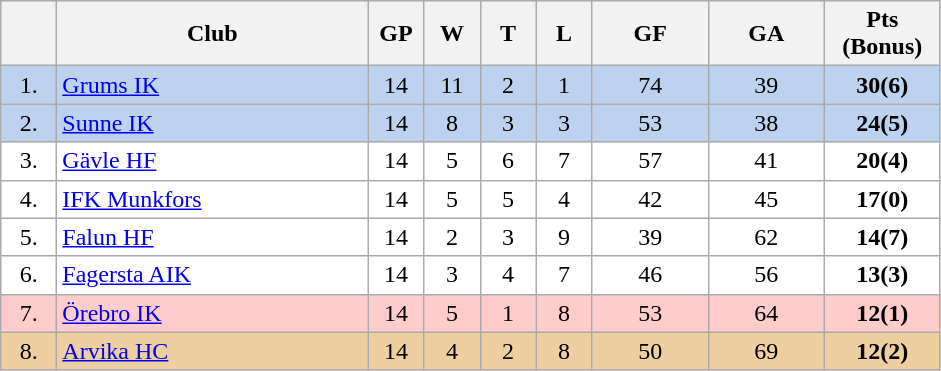<table class="wikitable">
<tr>
<th width="30"></th>
<th width="200">Club</th>
<th width="30">GP</th>
<th width="30">W</th>
<th width="30">T</th>
<th width="30">L</th>
<th width="70">GF</th>
<th width="70">GA</th>
<th width="70">Pts (Bonus)</th>
</tr>
<tr bgcolor="#BCD2EE" align="center">
<td>1.</td>
<td align="left"><a href='#'>Grums IK</a></td>
<td>14</td>
<td>11</td>
<td>2</td>
<td>1</td>
<td>74</td>
<td>39</td>
<td><strong>30(6)</strong></td>
</tr>
<tr bgcolor="#BCD2EE" align="center">
<td>2.</td>
<td align="left"><a href='#'>Sunne IK</a></td>
<td>14</td>
<td>8</td>
<td>3</td>
<td>3</td>
<td>53</td>
<td>38</td>
<td><strong>24(5)</strong></td>
</tr>
<tr bgcolor="#FFFFFF" align="center">
<td>3.</td>
<td align="left"><a href='#'>Gävle HF</a></td>
<td>14</td>
<td>5</td>
<td>6</td>
<td>7</td>
<td>57</td>
<td>41</td>
<td><strong>20(4)</strong></td>
</tr>
<tr bgcolor="#FFFFFF" align="center">
<td>4.</td>
<td align="left"><a href='#'>IFK Munkfors</a></td>
<td>14</td>
<td>5</td>
<td>5</td>
<td>4</td>
<td>42</td>
<td>45</td>
<td><strong>17(0)</strong></td>
</tr>
<tr bgcolor="#FFFFFF" align="center">
<td>5.</td>
<td align="left"><a href='#'>Falun HF</a></td>
<td>14</td>
<td>2</td>
<td>3</td>
<td>9</td>
<td>39</td>
<td>62</td>
<td><strong>14(7)</strong></td>
</tr>
<tr bgcolor="#FFFFFF" align="center">
<td>6.</td>
<td align="left"><a href='#'>Fagersta AIK</a></td>
<td>14</td>
<td>3</td>
<td>4</td>
<td>7</td>
<td>46</td>
<td>56</td>
<td><strong>13(3)</strong></td>
</tr>
<tr bgcolor="#FFCCCC" align="center">
<td>7.</td>
<td align="left"><a href='#'>Örebro IK</a></td>
<td>14</td>
<td>5</td>
<td>1</td>
<td>8</td>
<td>53</td>
<td>64</td>
<td><strong>12(1)</strong></td>
</tr>
<tr bgcolor="#EECFA1" align="center">
<td>8.</td>
<td align="left"><a href='#'>Arvika HC</a></td>
<td>14</td>
<td>4</td>
<td>2</td>
<td>8</td>
<td>50</td>
<td>69</td>
<td><strong>12(2)</strong></td>
</tr>
</table>
